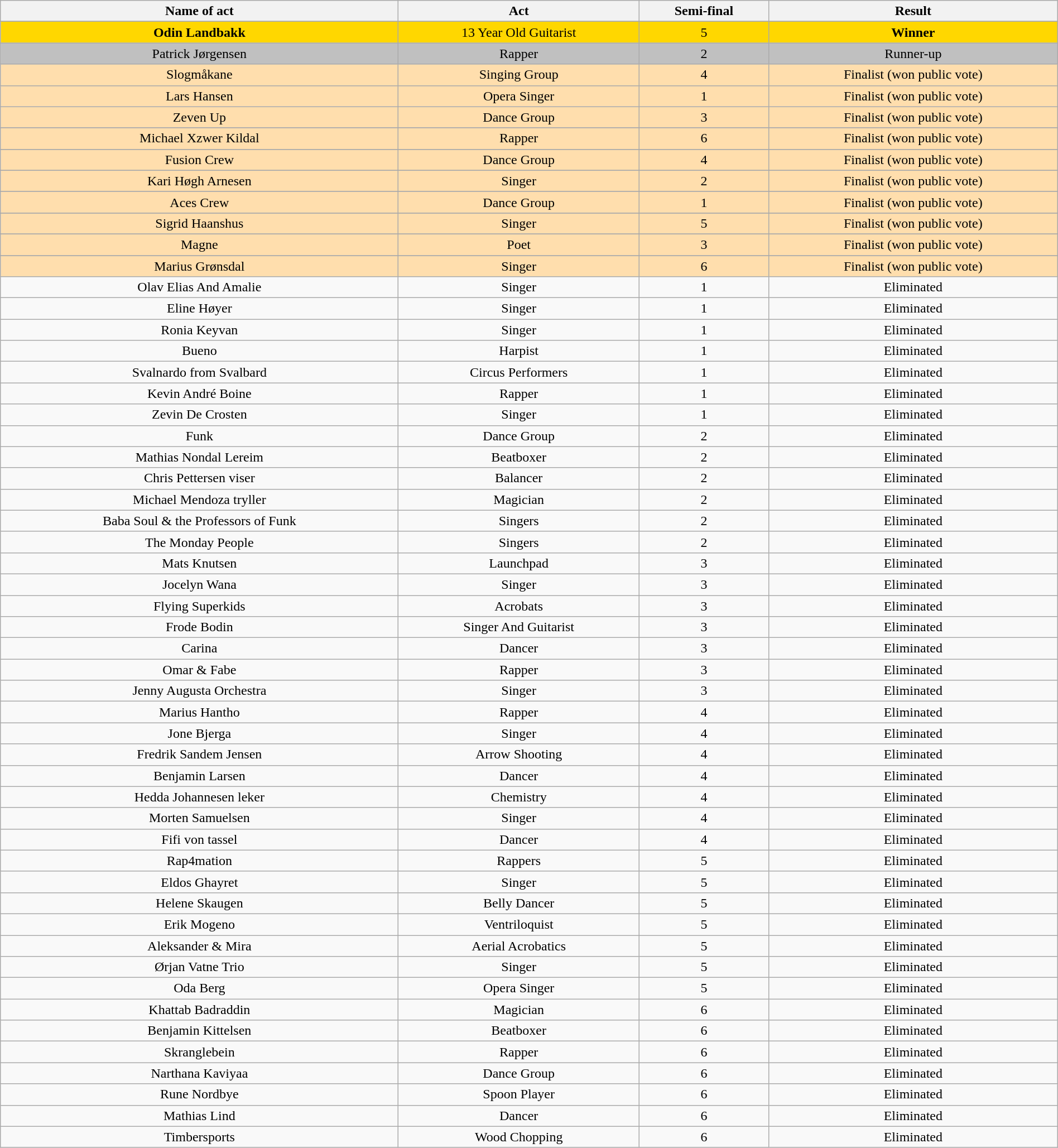<table class="wikitable sortable" style="width:100%; text-align:center;">
<tr>
<th>Name of act</th>
<th>Act</th>
<th>Semi-final</th>
<th>Result</th>
</tr>
<tr>
</tr>
<tr bgcolor=Gold>
<td><strong>Odin Landbakk</strong></td>
<td>13 Year Old Guitarist</td>
<td>5</td>
<td><strong>Winner</strong></td>
</tr>
<tr bgcolor=silver>
<td>Patrick Jørgensen </td>
<td>Rapper</td>
<td>2</td>
<td>Runner-up</td>
</tr>
<tr bgcolor=NavajoWhite>
<td>Slogmåkane</td>
<td>Singing Group</td>
<td>4</td>
<td>Finalist (won public vote)</td>
</tr>
<tr bgcolor=NavajoWhite>
<td>Lars Hansen</td>
<td>Opera Singer</td>
<td>1</td>
<td>Finalist (won public vote)</td>
</tr>
<tr bgcolor=NavajoWhite>
<td>Zeven Up</td>
<td>Dance Group</td>
<td>3</td>
<td>Finalist (won public vote)</td>
</tr>
<tr>
</tr>
<tr bgcolor=NavajoWhite>
<td>Michael Xzwer Kildal</td>
<td>Rapper</td>
<td>6</td>
<td>Finalist (won public vote)</td>
</tr>
<tr>
</tr>
<tr bgcolor=NavajoWhite>
<td>Fusion Crew</td>
<td>Dance Group</td>
<td>4</td>
<td>Finalist (won public vote)</td>
</tr>
<tr>
</tr>
<tr bgcolor=NavajoWhite>
<td>Kari Høgh Arnesen</td>
<td>Singer</td>
<td>2</td>
<td>Finalist (won public vote)</td>
</tr>
<tr>
</tr>
<tr bgcolor=NavajoWhite>
<td>Aces Crew</td>
<td>Dance Group</td>
<td>1</td>
<td>Finalist (won public vote)</td>
</tr>
<tr>
</tr>
<tr bgcolor=NavajoWhite>
<td>Sigrid Haanshus </td>
<td>Singer</td>
<td>5</td>
<td>Finalist (won public vote)</td>
</tr>
<tr>
</tr>
<tr bgcolor=NavajoWhite>
<td>Magne</td>
<td>Poet</td>
<td>3</td>
<td>Finalist (won public vote)</td>
</tr>
<tr>
</tr>
<tr bgcolor=NavajoWhite>
<td>Marius Grønsdal</td>
<td>Singer</td>
<td>6</td>
<td>Finalist (won public vote)</td>
</tr>
<tr>
<td>Olav Elias And Amalie</td>
<td>Singer</td>
<td>1</td>
<td>Eliminated</td>
</tr>
<tr>
<td>Eline Høyer</td>
<td>Singer</td>
<td>1</td>
<td>Eliminated</td>
</tr>
<tr>
<td>Ronia Keyvan </td>
<td>Singer</td>
<td>1</td>
<td>Eliminated</td>
</tr>
<tr>
<td>Bueno</td>
<td>Harpist</td>
<td>1</td>
<td>Eliminated</td>
</tr>
<tr>
<td>Svalnardo from Svalbard</td>
<td>Circus Performers</td>
<td>1</td>
<td>Eliminated</td>
</tr>
<tr>
<td>Kevin André Boine</td>
<td>Rapper</td>
<td>1</td>
<td>Eliminated</td>
</tr>
<tr>
<td>Zevin De Crosten</td>
<td>Singer</td>
<td>1</td>
<td>Eliminated</td>
</tr>
<tr>
<td>Funk</td>
<td>Dance Group</td>
<td>2</td>
<td>Eliminated</td>
</tr>
<tr>
<td>Mathias Nondal Lereim</td>
<td>Beatboxer</td>
<td>2</td>
<td>Eliminated</td>
</tr>
<tr>
<td>Chris Pettersen viser</td>
<td>Balancer</td>
<td>2</td>
<td>Eliminated</td>
</tr>
<tr>
<td>Michael Mendoza tryller</td>
<td>Magician</td>
<td>2</td>
<td>Eliminated</td>
</tr>
<tr>
<td>Baba Soul & the Professors of Funk</td>
<td>Singers</td>
<td>2</td>
<td>Eliminated</td>
</tr>
<tr>
<td>The Monday People</td>
<td>Singers</td>
<td>2</td>
<td>Eliminated</td>
</tr>
<tr>
<td>Mats Knutsen</td>
<td>Launchpad</td>
<td>3</td>
<td>Eliminated</td>
</tr>
<tr>
<td>Jocelyn Wana</td>
<td>Singer</td>
<td>3</td>
<td>Eliminated</td>
</tr>
<tr>
<td>Flying Superkids</td>
<td>Acrobats</td>
<td>3</td>
<td>Eliminated</td>
</tr>
<tr>
<td>Frode Bodin</td>
<td>Singer And Guitarist</td>
<td>3</td>
<td>Eliminated</td>
</tr>
<tr>
<td>Carina</td>
<td>Dancer</td>
<td>3</td>
<td>Eliminated</td>
</tr>
<tr>
<td>Omar & Fabe</td>
<td>Rapper</td>
<td>3</td>
<td>Eliminated</td>
</tr>
<tr>
<td>Jenny Augusta Orchestra</td>
<td>Singer</td>
<td>3</td>
<td>Eliminated</td>
</tr>
<tr>
<td>Marius Hantho</td>
<td>Rapper</td>
<td>4</td>
<td>Eliminated</td>
</tr>
<tr>
<td>Jone Bjerga</td>
<td>Singer</td>
<td>4</td>
<td>Eliminated</td>
</tr>
<tr>
<td>Fredrik Sandem Jensen</td>
<td>Arrow Shooting</td>
<td>4</td>
<td>Eliminated</td>
</tr>
<tr>
<td>Benjamin Larsen</td>
<td>Dancer</td>
<td>4</td>
<td>Eliminated</td>
</tr>
<tr>
<td>Hedda Johannesen leker</td>
<td>Chemistry</td>
<td>4</td>
<td>Eliminated</td>
</tr>
<tr>
<td>Morten Samuelsen</td>
<td>Singer</td>
<td>4</td>
<td>Eliminated</td>
</tr>
<tr>
<td>Fifi von tassel </td>
<td>Dancer</td>
<td>4</td>
<td>Eliminated</td>
</tr>
<tr>
<td>Rap4mation</td>
<td>Rappers</td>
<td>5</td>
<td>Eliminated</td>
</tr>
<tr>
<td>Eldos Ghayret</td>
<td>Singer</td>
<td>5</td>
<td>Eliminated</td>
</tr>
<tr>
<td>Helene Skaugen</td>
<td>Belly Dancer</td>
<td>5</td>
<td>Eliminated</td>
</tr>
<tr>
<td>Erik Mogeno</td>
<td>Ventriloquist</td>
<td>5</td>
<td>Eliminated</td>
</tr>
<tr>
<td>Aleksander & Mira</td>
<td>Aerial Acrobatics</td>
<td>5</td>
<td>Eliminated</td>
</tr>
<tr>
<td>Ørjan Vatne Trio</td>
<td>Singer</td>
<td>5</td>
<td>Eliminated</td>
</tr>
<tr>
<td>Oda Berg</td>
<td>Opera Singer</td>
<td>5</td>
<td>Eliminated</td>
</tr>
<tr>
<td>Khattab Badraddin</td>
<td>Magician</td>
<td>6</td>
<td>Eliminated</td>
</tr>
<tr>
<td>Benjamin Kittelsen</td>
<td>Beatboxer</td>
<td>6</td>
<td>Eliminated</td>
</tr>
<tr>
<td>Skranglebein</td>
<td>Rapper</td>
<td>6</td>
<td>Eliminated</td>
</tr>
<tr>
<td>Narthana Kaviyaa</td>
<td>Dance Group</td>
<td>6</td>
<td>Eliminated</td>
</tr>
<tr>
<td>Rune Nordbye </td>
<td>Spoon Player</td>
<td>6</td>
<td>Eliminated</td>
</tr>
<tr>
<td>Mathias Lind</td>
<td>Dancer</td>
<td>6</td>
<td>Eliminated</td>
</tr>
<tr>
<td>Timbersports</td>
<td>Wood Chopping</td>
<td>6</td>
<td>Eliminated</td>
</tr>
</table>
